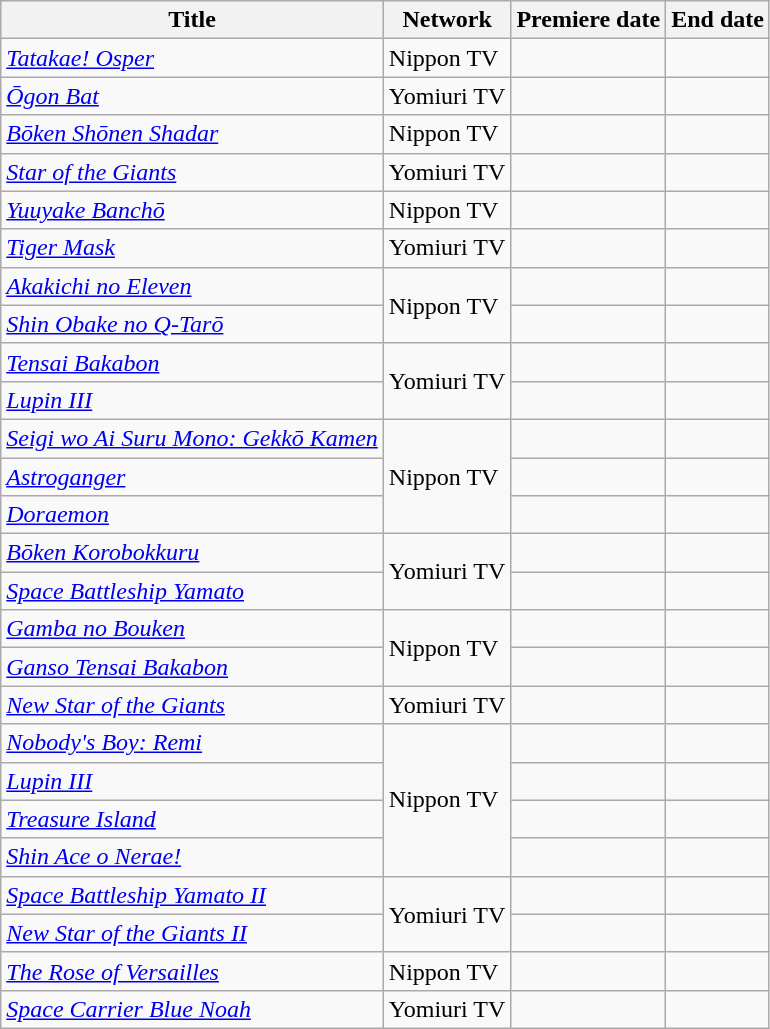<table class="wikitable sortable">
<tr>
<th>Title</th>
<th>Network</th>
<th>Premiere date</th>
<th>End date</th>
</tr>
<tr>
<td><em><a href='#'>Tatakae! Osper</a></em></td>
<td>Nippon TV</td>
<td></td>
<td></td>
</tr>
<tr>
<td><em><a href='#'>Ōgon Bat</a></em></td>
<td>Yomiuri TV</td>
<td></td>
<td></td>
</tr>
<tr>
<td><em><a href='#'>Bōken Shōnen Shadar</a></em></td>
<td>Nippon TV</td>
<td></td>
<td></td>
</tr>
<tr>
<td><em><a href='#'>Star of the Giants</a></em></td>
<td>Yomiuri TV</td>
<td></td>
<td></td>
</tr>
<tr>
<td><em><a href='#'>Yuuyake Banchō</a></em></td>
<td>Nippon TV</td>
<td></td>
<td></td>
</tr>
<tr>
<td><em><a href='#'>Tiger Mask</a></em></td>
<td>Yomiuri TV</td>
<td></td>
<td></td>
</tr>
<tr>
<td><em><a href='#'>Akakichi no Eleven</a></em></td>
<td rowspan="2">Nippon TV</td>
<td></td>
<td></td>
</tr>
<tr>
<td><em><a href='#'>Shin Obake no Q-Tarō</a></em></td>
<td></td>
<td></td>
</tr>
<tr>
<td><em><a href='#'>Tensai Bakabon</a></em></td>
<td rowspan="2">Yomiuri TV</td>
<td></td>
<td></td>
</tr>
<tr>
<td><em><a href='#'>Lupin III</a></em></td>
<td></td>
<td></td>
</tr>
<tr>
<td><em><a href='#'>Seigi wo Ai Suru Mono: Gekkō Kamen</a></em></td>
<td rowspan="3">Nippon TV</td>
<td></td>
<td></td>
</tr>
<tr>
<td><em><a href='#'>Astroganger</a></em></td>
<td></td>
<td></td>
</tr>
<tr>
<td><em><a href='#'>Doraemon</a></em></td>
<td></td>
<td></td>
</tr>
<tr>
<td><em><a href='#'>Bōken Korobokkuru</a></em></td>
<td rowspan="2">Yomiuri TV</td>
<td></td>
<td></td>
</tr>
<tr>
<td><em><a href='#'>Space Battleship Yamato</a></em></td>
<td></td>
<td></td>
</tr>
<tr>
<td><em><a href='#'>Gamba no Bouken</a></em></td>
<td rowspan="2">Nippon TV</td>
<td></td>
<td></td>
</tr>
<tr>
<td><em><a href='#'>Ganso Tensai Bakabon</a></em></td>
<td></td>
<td></td>
</tr>
<tr>
<td><em><a href='#'>New Star of the Giants</a></em></td>
<td>Yomiuri TV</td>
<td></td>
<td></td>
</tr>
<tr>
<td><em><a href='#'>Nobody's Boy: Remi</a></em></td>
<td rowspan="4">Nippon TV</td>
<td></td>
<td></td>
</tr>
<tr>
<td><em><a href='#'>Lupin III</a></em></td>
<td></td>
<td></td>
</tr>
<tr>
<td><em><a href='#'>Treasure Island</a></em></td>
<td></td>
<td></td>
</tr>
<tr>
<td><em><a href='#'>Shin Ace o Nerae!</a></em></td>
<td></td>
<td></td>
</tr>
<tr>
<td><em><a href='#'>Space Battleship Yamato II</a></em></td>
<td rowspan="2">Yomiuri TV</td>
<td></td>
<td></td>
</tr>
<tr>
<td><em><a href='#'>New Star of the Giants II</a></em></td>
<td></td>
<td></td>
</tr>
<tr>
<td><em><a href='#'>The Rose of Versailles</a></em></td>
<td>Nippon TV</td>
<td></td>
<td></td>
</tr>
<tr>
<td><em><a href='#'>Space Carrier Blue Noah</a></em></td>
<td>Yomiuri TV</td>
<td></td>
<td></td>
</tr>
</table>
